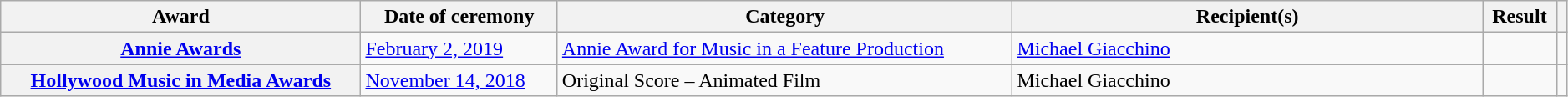<table class="wikitable sortable plainrowheaders" style="width: 99%;">
<tr>
<th scope="col">Award</th>
<th scope="col">Date of ceremony</th>
<th scope="col">Category</th>
<th scope="col" style="width:30%;">Recipient(s)</th>
<th scope="col">Result</th>
<th scope="col" class="unsortable"></th>
</tr>
<tr>
<th scope="row"><a href='#'>Annie Awards</a></th>
<td><a href='#'>February 2, 2019</a></td>
<td><a href='#'>Annie Award for Music in a Feature Production</a></td>
<td><a href='#'>Michael Giacchino</a></td>
<td></td>
<td style="text-align:center;"></td>
</tr>
<tr>
<th scope="row"><a href='#'>Hollywood Music in Media Awards</a></th>
<td><a href='#'>November 14, 2018</a></td>
<td>Original Score – Animated Film</td>
<td>Michael Giacchino</td>
<td></td>
<td style="text-align:center;"></td>
</tr>
</table>
